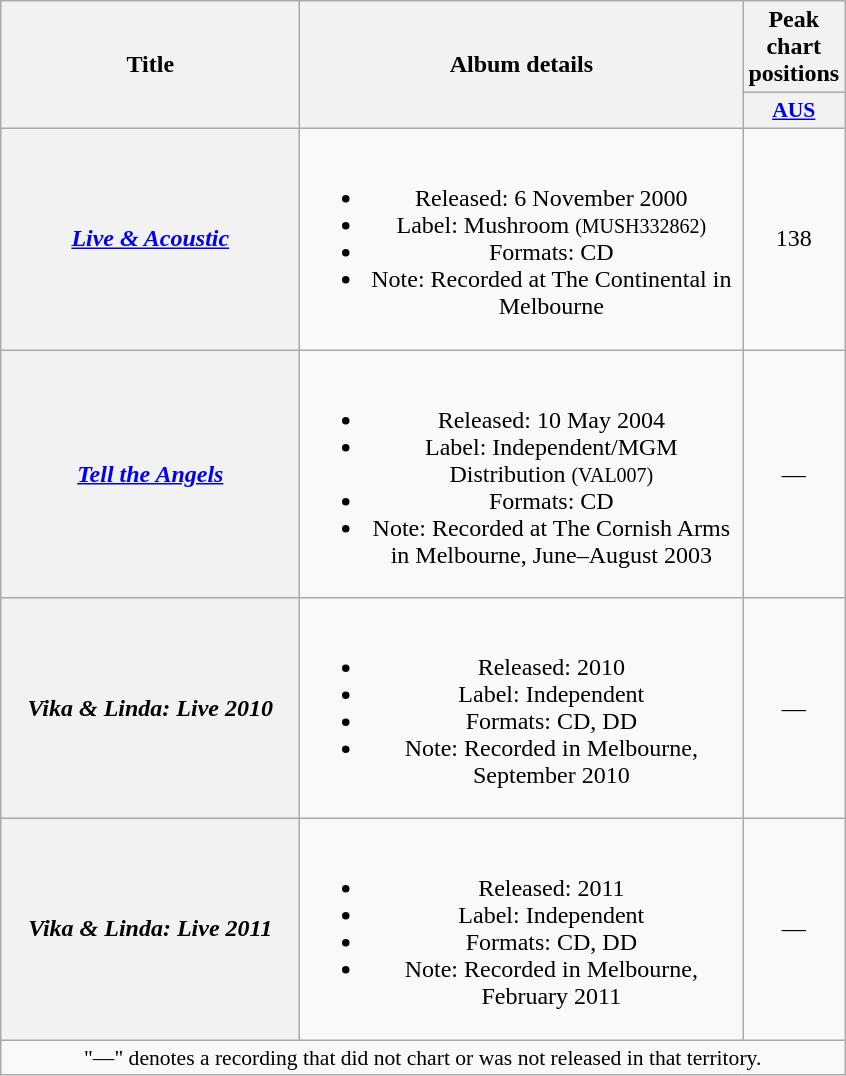<table class="wikitable plainrowheaders" style="text-align:center;">
<tr>
<th scope="col" rowspan="2" style="width:12em;">Title</th>
<th scope="col" rowspan="2" style="width:18em;">Album details</th>
<th scope="col" colspan="1">Peak chart positions</th>
</tr>
<tr>
<th scope="col" style="width:3em;font-size:90%;"><a href='#'>AUS</a><br></th>
</tr>
<tr>
<th scope="row"><em><a href='#'>Live & Acoustic</a></em></th>
<td><br><ul><li>Released: 6 November 2000</li><li>Label: Mushroom <small>(MUSH332862)</small></li><li>Formats: CD</li><li>Note: Recorded at The Continental in Melbourne</li></ul></td>
<td>138</td>
</tr>
<tr>
<th scope="row"><em><a href='#'>Tell the Angels</a></em></th>
<td><br><ul><li>Released: 10 May 2004</li><li>Label: Independent/MGM Distribution <small>(VAL007)</small></li><li>Formats: CD</li><li>Note: Recorded at The Cornish Arms in Melbourne, June–August 2003</li></ul></td>
<td>—</td>
</tr>
<tr>
<th scope="row"><em>Vika & Linda: Live 2010</em></th>
<td><br><ul><li>Released: 2010</li><li>Label: Independent</li><li>Formats: CD, DD</li><li>Note: Recorded in Melbourne, September 2010</li></ul></td>
<td>—</td>
</tr>
<tr>
<th scope="row"><em>Vika & Linda: Live 2011</em></th>
<td><br><ul><li>Released: 2011</li><li>Label: Independent</li><li>Formats: CD, DD</li><li>Note: Recorded in Melbourne, February 2011</li></ul></td>
<td>—</td>
</tr>
<tr>
<td colspan="5" style="font-size:90%">"—" denotes a recording that did not chart or was not released in that territory.</td>
</tr>
</table>
